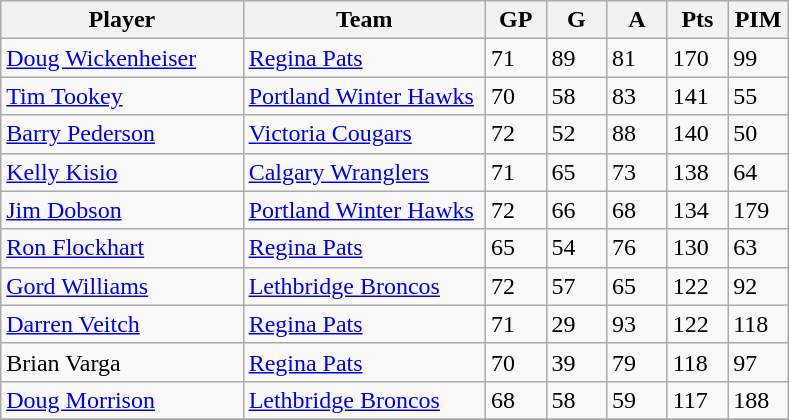<table class="wikitable">
<tr>
<th width="30%">Player</th>
<th width="30%">Team</th>
<th width="7.5%">GP</th>
<th width="7.5%">G</th>
<th width="7.5%">A</th>
<th width="7.5%">Pts</th>
<th width="7.5%">PIM</th>
</tr>
<tr>
<td><a href='#'>Doug Wickenheiser</a></td>
<td><a href='#'>Regina Pats</a></td>
<td>71</td>
<td>89</td>
<td>81</td>
<td>170</td>
<td>99</td>
</tr>
<tr>
<td><a href='#'>Tim Tookey</a></td>
<td><a href='#'>Portland Winter Hawks</a></td>
<td>70</td>
<td>58</td>
<td>83</td>
<td>141</td>
<td>55</td>
</tr>
<tr>
<td><a href='#'>Barry Pederson</a></td>
<td><a href='#'>Victoria Cougars</a></td>
<td>72</td>
<td>52</td>
<td>88</td>
<td>140</td>
<td>50</td>
</tr>
<tr>
<td><a href='#'>Kelly Kisio</a></td>
<td><a href='#'>Calgary Wranglers</a></td>
<td>71</td>
<td>65</td>
<td>73</td>
<td>138</td>
<td>64</td>
</tr>
<tr>
<td><a href='#'>Jim Dobson</a></td>
<td><a href='#'>Portland Winter Hawks</a></td>
<td>72</td>
<td>66</td>
<td>68</td>
<td>134</td>
<td>179</td>
</tr>
<tr>
<td><a href='#'>Ron Flockhart</a></td>
<td><a href='#'>Regina Pats</a></td>
<td>65</td>
<td>54</td>
<td>76</td>
<td>130</td>
<td>63</td>
</tr>
<tr>
<td><a href='#'>Gord Williams</a></td>
<td><a href='#'>Lethbridge Broncos</a></td>
<td>72</td>
<td>57</td>
<td>65</td>
<td>122</td>
<td>92</td>
</tr>
<tr>
<td><a href='#'>Darren Veitch</a></td>
<td><a href='#'>Regina Pats</a></td>
<td>71</td>
<td>29</td>
<td>93</td>
<td>122</td>
<td>118</td>
</tr>
<tr>
<td>Brian Varga</td>
<td><a href='#'>Regina Pats</a></td>
<td>70</td>
<td>39</td>
<td>79</td>
<td>118</td>
<td>97</td>
</tr>
<tr>
<td><a href='#'>Doug Morrison</a></td>
<td><a href='#'>Lethbridge Broncos</a></td>
<td>68</td>
<td>58</td>
<td>59</td>
<td>117</td>
<td>188</td>
</tr>
<tr>
</tr>
</table>
